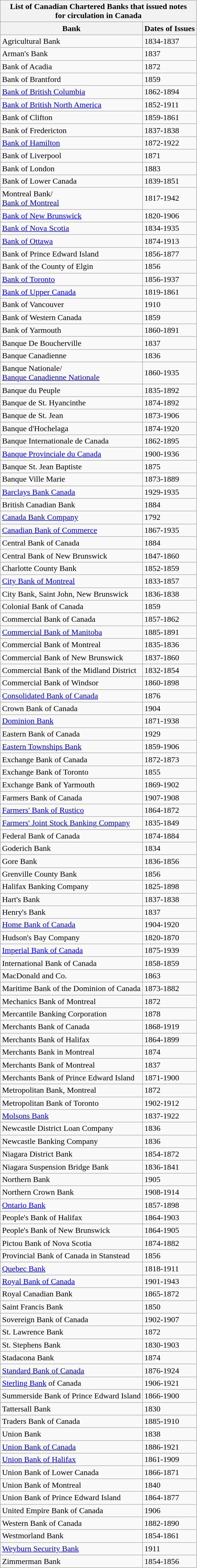<table class="wikitable">
<tr>
<th colspan="2"><strong>List of Canadian Chartered Banks that issued notes</strong><br><strong>for circulation in Canada</strong> </th>
</tr>
<tr>
<th>Bank</th>
<th>Dates of Issues</th>
</tr>
<tr>
<td>Agricultural Bank</td>
<td>1834-1837</td>
</tr>
<tr>
<td>Arman's Bank</td>
<td>1837</td>
</tr>
<tr>
<td>Bank of Acadia</td>
<td>1872</td>
</tr>
<tr>
<td>Bank of Brantford</td>
<td>1859</td>
</tr>
<tr>
<td><a href='#'>Bank of British Columbia</a></td>
<td>1862-1894</td>
</tr>
<tr>
<td><a href='#'>Bank of British North America</a></td>
<td>1852-1911</td>
</tr>
<tr>
<td>Bank of Clifton</td>
<td>1859-1861</td>
</tr>
<tr>
<td>Bank of Fredericton</td>
<td>1837-1838</td>
</tr>
<tr>
<td><a href='#'>Bank of Hamilton</a></td>
<td>1872-1922</td>
</tr>
<tr>
<td>Bank of Liverpool</td>
<td>1871</td>
</tr>
<tr>
<td>Bank of London</td>
<td>1883</td>
</tr>
<tr>
<td>Bank of Lower Canada</td>
<td>1839-1851</td>
</tr>
<tr>
<td>Montreal Bank/<br><a href='#'>Bank of Montreal</a></td>
<td>1817-1942</td>
</tr>
<tr>
<td><a href='#'>Bank of New Brunswick</a></td>
<td>1820-1906</td>
</tr>
<tr>
<td><a href='#'>Bank of Nova Scotia</a></td>
<td>1834-1935</td>
</tr>
<tr>
<td><a href='#'>Bank of Ottawa</a></td>
<td>1874-1913</td>
</tr>
<tr>
<td>Bank of Prince Edward Island</td>
<td>1856-1877</td>
</tr>
<tr>
<td>Bank of the County of Elgin</td>
<td>1856</td>
</tr>
<tr>
<td><a href='#'>Bank of Toronto</a></td>
<td>1856-1937</td>
</tr>
<tr>
<td><a href='#'>Bank of Upper Canada</a></td>
<td>1819-1861</td>
</tr>
<tr>
<td>Bank of Vancouver</td>
<td>1910</td>
</tr>
<tr>
<td>Bank of Western Canada</td>
<td>1859</td>
</tr>
<tr>
<td>Bank of Yarmouth</td>
<td>1860-1891</td>
</tr>
<tr>
<td>Banque De Boucherville</td>
<td>1837</td>
</tr>
<tr>
<td>Banque Canadienne</td>
<td>1836</td>
</tr>
<tr>
<td>Banque Nationale/<br><a href='#'>Banque Canadienne Nationale</a></td>
<td>1860-1935</td>
</tr>
<tr>
<td>Banque du Peuple</td>
<td>1835-1892</td>
</tr>
<tr>
<td>Banque de St. Hyancinthe</td>
<td>1874-1892</td>
</tr>
<tr>
<td>Banque de St. Jean</td>
<td>1873-1906</td>
</tr>
<tr>
<td>Banque d'Hochelaga</td>
<td>1874-1920</td>
</tr>
<tr>
<td>Banque Internationale de Canada</td>
<td>1862-1895</td>
</tr>
<tr>
<td><a href='#'>Banque Provinciale du Canada</a></td>
<td>1900-1936</td>
</tr>
<tr>
<td>Banque St. Jean Baptiste</td>
<td>1875</td>
</tr>
<tr>
<td>Banque Ville Marie</td>
<td>1873-1889</td>
</tr>
<tr>
<td><a href='#'>Barclays Bank Canada</a></td>
<td>1929-1935</td>
</tr>
<tr>
<td>British Canadian Bank</td>
<td>1884</td>
</tr>
<tr>
<td><a href='#'>Canada Bank Company</a></td>
<td>1792</td>
</tr>
<tr>
<td><a href='#'>Canadian Bank of Commerce</a></td>
<td>1867-1935</td>
</tr>
<tr>
<td>Central Bank of Canada</td>
<td>1884</td>
</tr>
<tr>
<td>Central Bank of New Brunswick</td>
<td>1847-1860</td>
</tr>
<tr>
<td>Charlotte County Bank</td>
<td>1852-1859</td>
</tr>
<tr>
<td><a href='#'>City Bank of Montreal</a></td>
<td>1833-1857</td>
</tr>
<tr>
<td>City Bank, Saint John, New Brunswick</td>
<td>1836-1838</td>
</tr>
<tr>
<td>Colonial Bank of Canada</td>
<td>1859</td>
</tr>
<tr>
<td>Commercial Bank of Canada</td>
<td>1857-1862</td>
</tr>
<tr>
<td><a href='#'>Commercial Bank of Manitoba</a></td>
<td>1885-1891</td>
</tr>
<tr>
<td>Commercial Bank of Montreal</td>
<td>1835-1836</td>
</tr>
<tr>
<td>Commercial Bank of New Brunswick</td>
<td>1837-1860</td>
</tr>
<tr>
<td>Commercial Bank of the Midland District</td>
<td>1832-1854</td>
</tr>
<tr>
<td>Commercial Bank of Windsor</td>
<td>1860-1898</td>
</tr>
<tr>
<td><a href='#'>Consolidated Bank of Canada</a></td>
<td>1876</td>
</tr>
<tr>
<td>Crown Bank of Canada</td>
<td>1904</td>
</tr>
<tr>
<td><a href='#'>Dominion Bank</a></td>
<td>1871-1938</td>
</tr>
<tr>
<td>Eastern Bank of Canada</td>
<td>1929</td>
</tr>
<tr>
<td><a href='#'>Eastern Townships Bank</a></td>
<td>1859-1906</td>
</tr>
<tr>
<td>Exchange Bank of Canada</td>
<td>1872-1873</td>
</tr>
<tr>
<td>Exchange Bank of Toronto</td>
<td>1855</td>
</tr>
<tr>
<td>Exchange Bank of Yarmouth</td>
<td>1869-1902</td>
</tr>
<tr>
<td>Farmers Bank of Canada</td>
<td>1907-1908</td>
</tr>
<tr>
<td><a href='#'>Farmers' Bank of Rustico</a></td>
<td>1864-1872</td>
</tr>
<tr>
<td><a href='#'>Farmers' Joint Stock Banking Company</a></td>
<td>1835-1849</td>
</tr>
<tr>
<td>Federal Bank of Canada</td>
<td>1874-1884</td>
</tr>
<tr>
<td>Goderich Bank</td>
<td>1834</td>
</tr>
<tr>
<td>Gore Bank</td>
<td>1836-1856</td>
</tr>
<tr>
<td>Grenville County Bank</td>
<td>1856</td>
</tr>
<tr>
<td>Halifax Banking Company</td>
<td>1825-1898</td>
</tr>
<tr>
<td>Hart's Bank</td>
<td>1837-1838</td>
</tr>
<tr>
<td>Henry's Bank</td>
<td>1837</td>
</tr>
<tr>
<td><a href='#'>Home Bank of Canada</a></td>
<td>1904-1920</td>
</tr>
<tr>
<td>Hudson's Bay Company</td>
<td>1820-1870</td>
</tr>
<tr>
<td><a href='#'>Imperial Bank of Canada</a></td>
<td>1875-1939</td>
</tr>
<tr>
<td>International Bank of Canada</td>
<td>1858-1859</td>
</tr>
<tr>
<td>MacDonald and Co.</td>
<td>1863</td>
</tr>
<tr>
<td>Maritime Bank of the Dominion of Canada</td>
<td>1873-1882</td>
</tr>
<tr>
<td>Mechanics Bank of Montreal</td>
<td>1872</td>
</tr>
<tr>
<td>Mercantile Banking Corporation</td>
<td>1878</td>
</tr>
<tr>
<td>Merchants Bank of Canada</td>
<td>1868-1919</td>
</tr>
<tr>
<td>Merchants Bank of Halifax</td>
<td>1864-1899</td>
</tr>
<tr>
<td>Merchants Bank in Montreal</td>
<td>1874</td>
</tr>
<tr>
<td>Merchants Bank of Montreal</td>
<td>1837</td>
</tr>
<tr>
<td>Merchants Bank of Prince Edward Island</td>
<td>1871-1900</td>
</tr>
<tr>
<td>Metropolitan Bank, Montreal</td>
<td>1872</td>
</tr>
<tr>
<td>Metropolitan Bank of Toronto</td>
<td>1902-1912</td>
</tr>
<tr>
<td><a href='#'>Molsons Bank</a></td>
<td>1837-1922</td>
</tr>
<tr>
<td>Newcastle District Loan Company</td>
<td>1836</td>
</tr>
<tr>
<td>Newcastle Banking Company</td>
<td>1836</td>
</tr>
<tr>
<td>Niagara District Bank</td>
<td>1854-1872</td>
</tr>
<tr>
<td>Niagara Suspension Bridge Bank</td>
<td>1836-1841</td>
</tr>
<tr>
<td>Northern Bank</td>
<td>1905</td>
</tr>
<tr>
<td>Northern Crown Bank</td>
<td>1908-1914</td>
</tr>
<tr>
<td><a href='#'>Ontario Bank</a></td>
<td>1857-1898</td>
</tr>
<tr>
<td>People's Bank of Halifax</td>
<td>1864-1903</td>
</tr>
<tr>
<td>People's Bank of New Brunswick</td>
<td>1864-1905</td>
</tr>
<tr>
<td>Pictou Bank of Nova Scotia</td>
<td>1874-1882</td>
</tr>
<tr>
<td>Provincial Bank of Canada in Stanstead</td>
<td>1856</td>
</tr>
<tr>
<td><a href='#'>Quebec Bank</a></td>
<td>1818-1911</td>
</tr>
<tr>
<td><a href='#'>Royal Bank of Canada</a></td>
<td>1901-1943</td>
</tr>
<tr>
<td>Royal Canadian Bank</td>
<td>1865-1872</td>
</tr>
<tr>
<td>Saint Francis Bank</td>
<td>1850</td>
</tr>
<tr>
<td>Sovereign Bank of Canada</td>
<td>1902-1907</td>
</tr>
<tr>
<td>St. Lawrence Bank</td>
<td>1872</td>
</tr>
<tr>
<td>St. Stephens Bank</td>
<td>1830-1903</td>
</tr>
<tr>
<td>Stadacona Bank</td>
<td>1874</td>
</tr>
<tr>
<td><a href='#'>Standard Bank of Canada</a></td>
<td>1876-1924</td>
</tr>
<tr>
<td><a href='#'>Sterling Bank</a> of Canada</td>
<td>1906-1921</td>
</tr>
<tr>
<td>Summerside Bank of Prince Edward Island</td>
<td>1866-1900</td>
</tr>
<tr>
<td>Tattersall Bank</td>
<td>1830</td>
</tr>
<tr>
<td>Traders Bank of Canada</td>
<td>1885-1910</td>
</tr>
<tr>
<td>Union Bank</td>
<td>1838</td>
</tr>
<tr>
<td><a href='#'>Union Bank of Canada</a></td>
<td>1886-1921</td>
</tr>
<tr>
<td><a href='#'>Union Bank of Halifax</a></td>
<td>1861-1909</td>
</tr>
<tr>
<td>Union Bank of Lower Canada</td>
<td>1866-1871</td>
</tr>
<tr>
<td>Union Bank of Montreal</td>
<td>1840</td>
</tr>
<tr>
<td>Union Bank of Prince Edward Island</td>
<td>1864-1877</td>
</tr>
<tr>
<td>United Empire Bank of Canada</td>
<td>1906</td>
</tr>
<tr>
<td>Western Bank of Canada</td>
<td>1882-1890</td>
</tr>
<tr>
<td>Westmorland Bank</td>
<td>1854-1861</td>
</tr>
<tr>
<td><a href='#'>Weyburn Security Bank</a></td>
<td>1911</td>
</tr>
<tr>
<td>Zimmerman Bank</td>
<td>1854-1856</td>
</tr>
</table>
